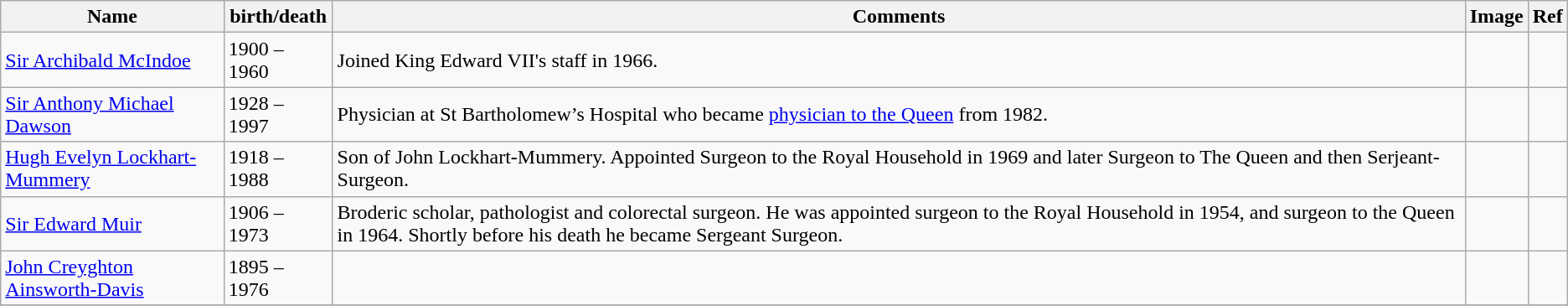<table class="wikitable">
<tr>
<th>Name</th>
<th>birth/death</th>
<th>Comments</th>
<th>Image</th>
<th>Ref</th>
</tr>
<tr>
<td><a href='#'>Sir Archibald McIndoe</a></td>
<td>1900 – 1960</td>
<td>Joined King Edward VII's staff in 1966.</td>
<td></td>
<td></td>
</tr>
<tr>
<td><a href='#'>Sir Anthony Michael Dawson</a></td>
<td>1928 – 1997</td>
<td>Physician at St Bartholomew’s Hospital who became <a href='#'>physician to the Queen</a> from 1982.</td>
<td></td>
<td></td>
</tr>
<tr>
<td><a href='#'>Hugh Evelyn Lockhart-Mummery</a></td>
<td>1918 – 1988</td>
<td>Son of John Lockhart-Mummery. Appointed Surgeon to the Royal Household in 1969 and later Surgeon to The Queen and then Serjeant-Surgeon.</td>
<td></td>
<td></td>
</tr>
<tr>
<td><a href='#'>Sir Edward Muir</a></td>
<td>1906 – 1973</td>
<td>Broderic scholar, pathologist and colorectal surgeon. He was appointed surgeon to the Royal Household in 1954, and surgeon to the Queen in 1964. Shortly before his death he became Sergeant Surgeon.</td>
<td></td>
<td></td>
</tr>
<tr [[Ronald Bodley Scott|Sir Ronald Bodley Scott||1906 - 1982||In 1949 he was appointed physician to the Household of King George VI. In 1952 he became physician to Queen Elizabeth II, receiving a KCVO in 1964||>
<td><a href='#'>John Creyghton Ainsworth-Davis</a></td>
<td>1895 – 1976</td>
<td></td>
<td></td>
<td></td>
</tr>
<tr>
</tr>
</table>
